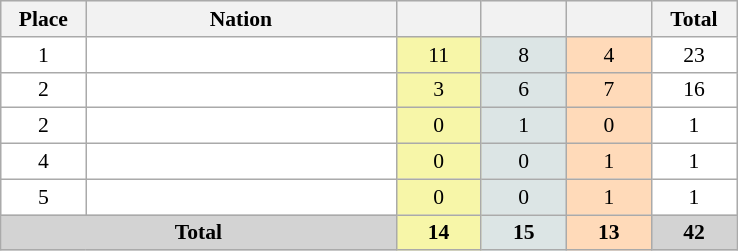<table class=wikitable style="border:1px solid #AAAAAA;font-size:90%">
<tr bgcolor="#EFEFEF">
<th width=50>Place</th>
<th width=200>Nation</th>
<th width=50></th>
<th width=50></th>
<th width=50></th>
<th width=50>Total</th>
</tr>
<tr align="center" valign="top" bgcolor="#FFFFFF">
<td>1</td>
<td align="left"></td>
<td style="background:#F7F6A8;">11</td>
<td style="background:#DCE5E5;">8</td>
<td style="background:#FFDAB9;">4</td>
<td>23</td>
</tr>
<tr align="center" valign="top" bgcolor="#FFFFFF">
<td>2</td>
<td align="left"></td>
<td style="background:#F7F6A8;">3</td>
<td style="background:#DCE5E5;">6</td>
<td style="background:#FFDAB9;">7</td>
<td>16</td>
</tr>
<tr align="center" valign="top" bgcolor="#FFFFFF">
<td>2</td>
<td align="left"></td>
<td style="background:#F7F6A8;">0</td>
<td style="background:#DCE5E5;">1</td>
<td style="background:#FFDAB9;">0</td>
<td>1</td>
</tr>
<tr align="center" valign="top" bgcolor="#FFFFFF">
<td>4</td>
<td align="left"></td>
<td style="background:#F7F6A8;">0</td>
<td style="background:#DCE5E5;">0</td>
<td style="background:#FFDAB9;">1</td>
<td>1</td>
</tr>
<tr align="center" valign="top" bgcolor="#FFFFFF">
<td>5</td>
<td align="left"></td>
<td style="background:#F7F6A8;">0</td>
<td style="background:#DCE5E5;">0</td>
<td style="background:#FFDAB9;">1</td>
<td>1</td>
</tr>
<tr align="center">
<td colspan="2" bgcolor=D3D3D3><strong>Total</strong></td>
<td style="background:#F7F6A8;"><strong>14</strong></td>
<td style="background:#DCE5E5;"><strong>15</strong></td>
<td style="background:#FFDAB9;"><strong>13</strong></td>
<td bgcolor=D3D3D3><strong>42</strong></td>
</tr>
</table>
